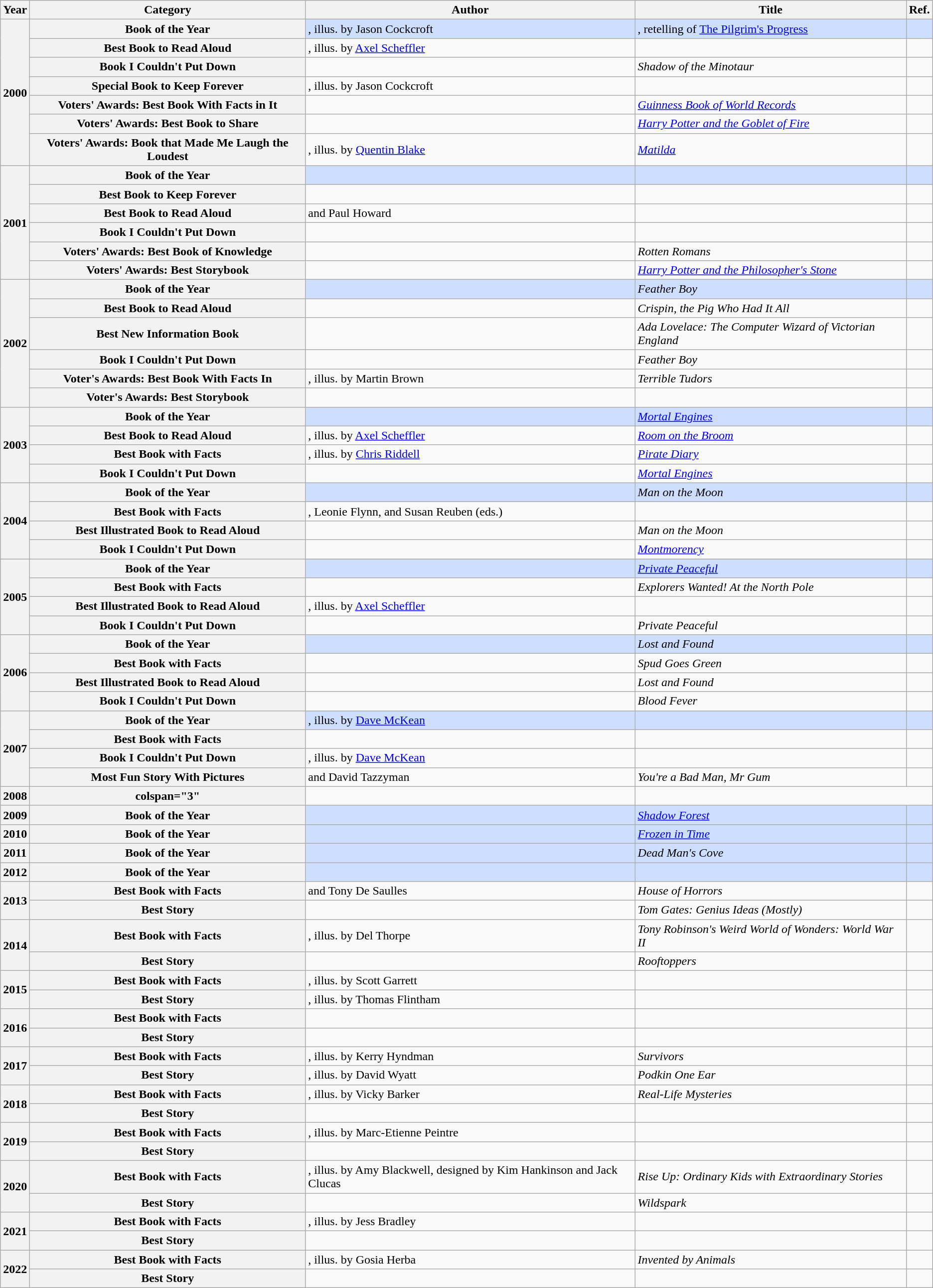<table class="wikitable sortable mw-collapsible">
<tr>
<th scope="col">Year</th>
<th scope="col">Category</th>
<th scope="col">Author</th>
<th scope="col">Title</th>
<th scope="col">Ref.</th>
</tr>
<tr style="background:#cddeff">
<th rowspan="7">2000</th>
<th>Book of the Year</th>
<td>, illus. by Jason Cockcroft</td>
<td><em></em>, retelling of <a href='#'>The Pilgrim's Progress</a></td>
<td></td>
</tr>
<tr>
<th>Best Book to Read Aloud</th>
<td>, illus. by <a href='#'>Axel Scheffler</a></td>
<td><em></em></td>
<td></td>
</tr>
<tr>
<th>Book I Couldn't Put Down</th>
<td></td>
<td><em>Shadow of the Minotaur</em></td>
<td></td>
</tr>
<tr>
<th>Special Book to Keep Forever</th>
<td>, illus. by Jason Cockcroft</td>
<td><em></em></td>
<td></td>
</tr>
<tr>
<th>Voters' Awards: Best Book With Facts in It</th>
<td></td>
<td><em><a href='#'>Guinness Book of World Records</a></em></td>
<td></td>
</tr>
<tr>
<th>Voters' Awards: Best Book to Share</th>
<td></td>
<td><em><a href='#'>Harry Potter and the Goblet of Fire</a></em></td>
<td></td>
</tr>
<tr>
<th>Voters' Awards: Book that Made Me Laugh the Loudest</th>
<td>, illus. by <a href='#'>Quentin Blake</a></td>
<td><em><a href='#'>Matilda</a></em></td>
<td></td>
</tr>
<tr style="background:#cddeff">
<th rowspan="6">2001</th>
<th>Book of the Year</th>
<td></td>
<td><em></em></td>
<td></td>
</tr>
<tr>
<th>Best Book to Keep Forever</th>
<td></td>
<td><em></em></td>
<td></td>
</tr>
<tr>
<th>Best Book to Read Aloud</th>
<td> and Paul Howard</td>
<td><em></em></td>
<td></td>
</tr>
<tr>
<th>Book I Couldn't Put Down</th>
<td></td>
<td><em></em></td>
<td></td>
</tr>
<tr>
<th>Voters' Awards: Best Book of Knowledge</th>
<td></td>
<td><em>Rotten Romans</em></td>
<td></td>
</tr>
<tr>
<th>Voters' Awards: Best Storybook</th>
<td></td>
<td><em><a href='#'>Harry Potter and the Philosopher's Stone</a></em></td>
<td></td>
</tr>
<tr style="background:#cddeff">
<th rowspan="6">2002</th>
<th>Book of the Year</th>
<td></td>
<td><em>Feather Boy</em></td>
<td></td>
</tr>
<tr>
<th>Best Book to Read Aloud</th>
<td></td>
<td><em>Crispin, the Pig Who Had It All</em></td>
<td></td>
</tr>
<tr>
<th>Best New Information Book</th>
<td></td>
<td><em>Ada Lovelace: The Computer Wizard of Victorian England</em></td>
<td></td>
</tr>
<tr>
<th>Book I Couldn't Put Down</th>
<td></td>
<td><em>Feather Boy</em></td>
<td></td>
</tr>
<tr>
<th>Voter's Awards:  Best Book With Facts In</th>
<td>, illus. by Martin Brown</td>
<td><em>Terrible Tudors</em></td>
<td></td>
</tr>
<tr>
<th>Voter's Awards: Best Storybook</th>
<td></td>
<td></td>
<td></td>
</tr>
<tr style="background:#cddeff">
<th rowspan="4">2003</th>
<th>Book of the Year</th>
<td></td>
<td><em><a href='#'>Mortal Engines</a></em></td>
<td></td>
</tr>
<tr>
<th>Best Book to Read Aloud</th>
<td>, illus. by <a href='#'>Axel Scheffler</a></td>
<td><em><a href='#'>Room on the Broom</a></em></td>
<td></td>
</tr>
<tr>
<th>Best Book with Facts</th>
<td>, illus. by <a href='#'>Chris Riddell</a></td>
<td><em><a href='#'>Pirate Diary</a></em></td>
<td></td>
</tr>
<tr>
<th>Book I Couldn't Put Down</th>
<td></td>
<td><em><a href='#'>Mortal Engines</a></em></td>
<td></td>
</tr>
<tr style="background:#cddeff">
<th rowspan="4">2004</th>
<th>Book of the Year</th>
<td></td>
<td><em>Man on the Moon</em></td>
<td></td>
</tr>
<tr>
<th>Best Book with Facts</th>
<td>, Leonie Flynn, and Susan Reuben (eds.)</td>
<td><em></em></td>
<td></td>
</tr>
<tr>
<th>Best Illustrated Book to Read Aloud</th>
<td></td>
<td><em>Man on the Moon</em></td>
<td></td>
</tr>
<tr>
<th>Book I Couldn't Put Down</th>
<td></td>
<td><em><a href='#'>Montmorency</a></em></td>
<td></td>
</tr>
<tr style="background:#cddeff">
<th rowspan="4">2005</th>
<th>Book of the Year</th>
<td></td>
<td><em><a href='#'>Private Peaceful</a></em></td>
<td></td>
</tr>
<tr>
<th>Best Book with Facts</th>
<td></td>
<td><em>Explorers Wanted! At the North Pole</em></td>
<td></td>
</tr>
<tr>
<th>Best Illustrated Book to Read Aloud</th>
<td>, illus. by <a href='#'>Axel Scheffler</a></td>
<td><em></em></td>
<td></td>
</tr>
<tr>
<th>Book I Couldn't Put Down</th>
<td></td>
<td><em>Private Peaceful</em></td>
<td></td>
</tr>
<tr style="background:#cddeff">
<th rowspan="4">2006</th>
<th>Book of the Year</th>
<td></td>
<td><em>Lost and Found</em></td>
<td></td>
</tr>
<tr>
<th>Best Book with Facts</th>
<td></td>
<td><em>Spud Goes Green</em></td>
<td></td>
</tr>
<tr>
<th>Best Illustrated Book to Read Aloud</th>
<td></td>
<td><em>Lost and Found</em></td>
<td></td>
</tr>
<tr>
<th>Book I Couldn't Put Down</th>
<td></td>
<td><em>Blood Fever</em></td>
<td></td>
</tr>
<tr style="background:#cddeff">
<th rowspan="4">2007</th>
<th>Book of the Year</th>
<td>, illus. by <a href='#'>Dave McKean</a></td>
<td><em></em></td>
<td></td>
</tr>
<tr>
<th>Best Book with Facts</th>
<td></td>
<td><em></em></td>
<td></td>
</tr>
<tr>
<th>Book I Couldn't Put Down</th>
<td>, illus. by <a href='#'>Dave McKean</a></td>
<td><em></em></td>
<td></td>
</tr>
<tr>
<th>Most Fun Story With Pictures</th>
<td> and David Tazzyman</td>
<td><em>You're a Bad Man, Mr Gum</em></td>
<td></td>
</tr>
<tr>
<th>2008</th>
<th>colspan="3" </th>
<td></td>
</tr>
<tr style="background:#cddeff">
<th>2009</th>
<th>Book of the Year</th>
<td></td>
<td><em><a href='#'>Shadow Forest</a></em></td>
<td></td>
</tr>
<tr style="background:#cddeff">
<th>2010</th>
<th>Book of the Year</th>
<td></td>
<td><em><a href='#'>Frozen in Time</a></em></td>
<td></td>
</tr>
<tr style="background:#cddeff">
<th>2011</th>
<th>Book of the Year</th>
<td></td>
<td><em>Dead Man's Cove</em></td>
<td></td>
</tr>
<tr style="background:#cddeff">
<th>2012</th>
<th>Book of the Year</th>
<td></td>
<td><em></em></td>
<td></td>
</tr>
<tr>
<th rowspan="2">2013</th>
<th>Best Book with Facts</th>
<td> and Tony De Saulles</td>
<td><em>House of Horrors</em></td>
<td></td>
</tr>
<tr>
<th>Best Story</th>
<td></td>
<td><em>Tom Gates: Genius Ideas (Mostly)</em></td>
<td></td>
</tr>
<tr>
<th rowspan="2">2014</th>
<th>Best Book with Facts</th>
<td>, illus. by Del Thorpe</td>
<td><em>Tony Robinson's Weird World of Wonders: World War II</em></td>
<td></td>
</tr>
<tr>
<th>Best Story</th>
<td></td>
<td><em>Rooftoppers</em></td>
<td></td>
</tr>
<tr>
<th rowspan="2">2015</th>
<th>Best Book with Facts</th>
<td>, illus. by Scott Garrett</td>
<td><em></em></td>
<td></td>
</tr>
<tr>
<th>Best Story</th>
<td>, illus. by Thomas Flintham</td>
<td><em></em></td>
<td></td>
</tr>
<tr>
<th rowspan="2">2016</th>
<th>Best Book with Facts</th>
<td></td>
<td><em></em></td>
<td></td>
</tr>
<tr>
<th>Best Story</th>
<td></td>
<td><em></em></td>
<td></td>
</tr>
<tr>
<th rowspan="2">2017</th>
<th>Best Book with Facts</th>
<td>, illus. by Kerry Hyndman</td>
<td><em>Survivors</em></td>
<td></td>
</tr>
<tr>
<th>Best Story</th>
<td>, illus. by David Wyatt</td>
<td><em>Podkin One Ear</em></td>
<td></td>
</tr>
<tr>
<th rowspan="2">2018</th>
<th>Best Book with Facts</th>
<td>, illus. by Vicky Barker</td>
<td><em>Real-Life Mysteries</em></td>
<td></td>
</tr>
<tr>
<th>Best Story</th>
<td></td>
<td><em></em></td>
<td></td>
</tr>
<tr>
<th rowspan="2">2019</th>
<th>Best Book with Facts</th>
<td>, illus. by Marc-Etienne Peintre</td>
<td><em></em></td>
<td></td>
</tr>
<tr>
<th>Best Story</th>
<td></td>
<td><em></em></td>
<td></td>
</tr>
<tr>
<th rowspan="2">2020</th>
<th>Best Book with Facts</th>
<td>, illus. by Amy Blackwell, designed by Kim Hankinson and Jack Clucas</td>
<td><em>Rise Up: Ordinary Kids with Extraordinary Stories</em></td>
<td></td>
</tr>
<tr>
<th>Best Story</th>
<td></td>
<td><em>Wildspark</em></td>
<td></td>
</tr>
<tr>
<th rowspan="2">2021</th>
<th>Best Book with Facts</th>
<td>, illus. by Jess Bradley</td>
<td><em></em></td>
<td></td>
</tr>
<tr>
<th>Best Story</th>
<td></td>
<td><em></em></td>
<td></td>
</tr>
<tr>
<th rowspan="2">2022</th>
<th>Best Book with Facts</th>
<td>, illus. by Gosia Herba</td>
<td><em>Invented by Animals</em></td>
<td></td>
</tr>
<tr>
<th>Best Story</th>
<td></td>
<td><em></em></td>
<td></td>
</tr>
</table>
